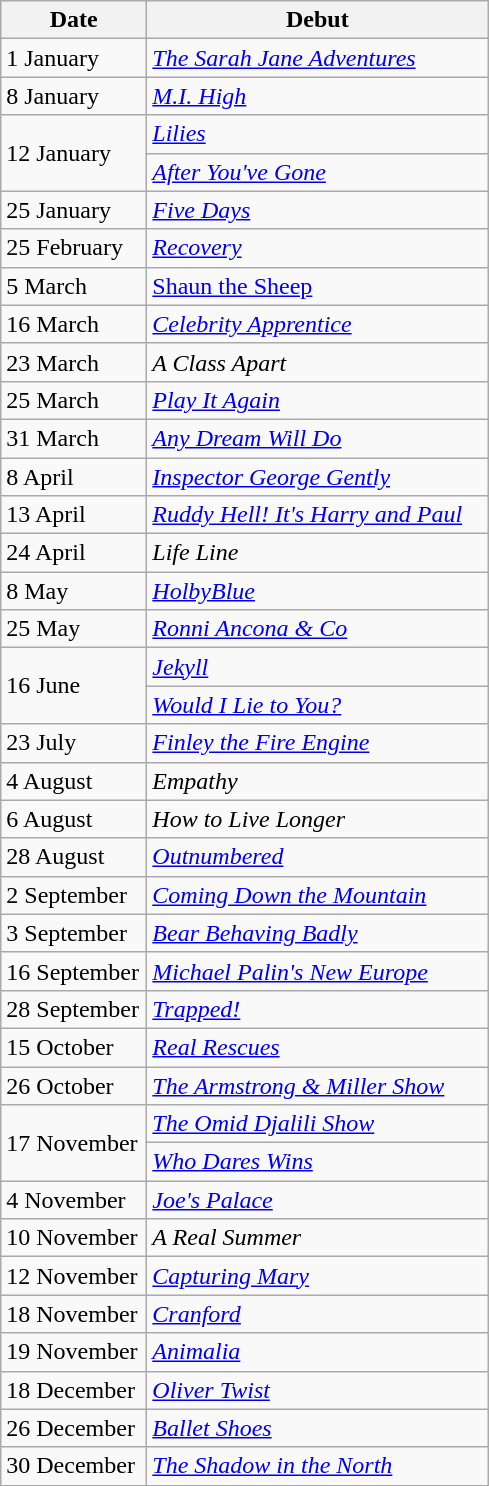<table class="wikitable">
<tr>
<th width=90>Date</th>
<th width=220>Debut</th>
</tr>
<tr>
<td>1 January</td>
<td><em><a href='#'>The Sarah Jane Adventures</a></em></td>
</tr>
<tr>
<td>8 January</td>
<td><em><a href='#'>M.I. High</a></em></td>
</tr>
<tr>
<td rowspan="2">12 January</td>
<td><em><a href='#'>Lilies</a></em></td>
</tr>
<tr>
<td><em><a href='#'>After You've Gone</a></em></td>
</tr>
<tr>
<td>25 January</td>
<td><em><a href='#'>Five Days</a></em></td>
</tr>
<tr>
<td>25 February</td>
<td><em><a href='#'>Recovery</a></em></td>
</tr>
<tr>
<td>5 March</td>
<td><a href='#'>Shaun the Sheep</a></td>
</tr>
<tr>
<td>16 March</td>
<td><em><a href='#'>Celebrity Apprentice</a></em></td>
</tr>
<tr>
<td>23 March</td>
<td><em>A Class Apart</em></td>
</tr>
<tr>
<td>25 March</td>
<td><em><a href='#'>Play It Again</a></em></td>
</tr>
<tr>
<td>31 March</td>
<td><em><a href='#'>Any Dream Will Do</a></em></td>
</tr>
<tr>
<td>8 April</td>
<td><em><a href='#'>Inspector George Gently</a></em></td>
</tr>
<tr>
<td>13 April</td>
<td><em><a href='#'>Ruddy Hell! It's Harry and Paul</a></em></td>
</tr>
<tr>
<td>24 April</td>
<td><em>Life Line</em></td>
</tr>
<tr>
<td>8 May</td>
<td><em><a href='#'>HolbyBlue</a></em></td>
</tr>
<tr>
<td>25 May</td>
<td><em><a href='#'>Ronni Ancona & Co</a></em></td>
</tr>
<tr>
<td rowspan="2">16 June</td>
<td><em><a href='#'>Jekyll</a></em></td>
</tr>
<tr>
<td><em><a href='#'>Would I Lie to You?</a></em></td>
</tr>
<tr>
<td>23 July</td>
<td><em><a href='#'>Finley the Fire Engine</a></em></td>
</tr>
<tr>
<td>4 August</td>
<td><em>Empathy</em></td>
</tr>
<tr>
<td>6 August</td>
<td><em>How to Live Longer</em></td>
</tr>
<tr>
<td>28 August</td>
<td><em><a href='#'>Outnumbered</a></em></td>
</tr>
<tr>
<td>2 September</td>
<td><em><a href='#'>Coming Down the Mountain</a></em></td>
</tr>
<tr>
<td>3 September</td>
<td><em><a href='#'>Bear Behaving Badly</a></em></td>
</tr>
<tr>
<td>16 September</td>
<td><em><a href='#'>Michael Palin's New Europe</a></em></td>
</tr>
<tr>
<td>28 September</td>
<td><em><a href='#'>Trapped!</a></em></td>
</tr>
<tr>
<td>15 October</td>
<td><em><a href='#'>Real Rescues</a></em></td>
</tr>
<tr>
<td>26 October</td>
<td><em><a href='#'>The Armstrong & Miller Show</a></em></td>
</tr>
<tr>
<td rowspan="2">17 November</td>
<td><em><a href='#'>The Omid Djalili Show</a></em></td>
</tr>
<tr>
<td><em><a href='#'>Who Dares Wins</a></em></td>
</tr>
<tr>
<td>4 November</td>
<td><em><a href='#'>Joe's Palace</a></em></td>
</tr>
<tr>
<td>10 November</td>
<td><em>A Real Summer</em></td>
</tr>
<tr>
<td>12 November</td>
<td><em><a href='#'>Capturing Mary</a></em></td>
</tr>
<tr>
<td>18 November</td>
<td><em><a href='#'>Cranford</a></em></td>
</tr>
<tr>
<td>19 November</td>
<td><em><a href='#'>Animalia</a></em></td>
</tr>
<tr>
<td>18 December</td>
<td><em><a href='#'>Oliver Twist</a></em></td>
</tr>
<tr>
<td>26 December</td>
<td><em><a href='#'>Ballet Shoes</a></em></td>
</tr>
<tr>
<td>30 December</td>
<td><em><a href='#'>The Shadow in the North</a></em></td>
</tr>
</table>
